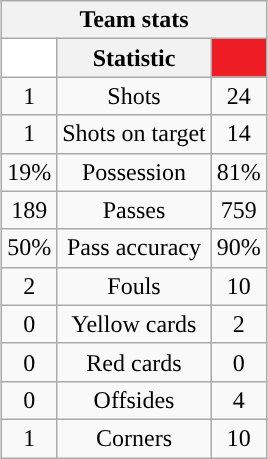<table class="wikitable" style="margin-left: auto; margin-right: auto; border: none; text-align:center;">
<tr>
<th colspan=3>Team stats</th>
</tr>
<tr>
<th style="background: #FFFFFF; color: #239f40;"> <a href='#'></a></th>
<th>Statistic</th>
<th style="background: #ee1d24; color: #ffff00;"> <a href='#'></a></th>
</tr>
<tr>
<td>1</td>
<td>Shots</td>
<td>24</td>
</tr>
<tr>
<td>1</td>
<td>Shots on target</td>
<td>14</td>
</tr>
<tr>
<td>19%</td>
<td>Possession</td>
<td>81%</td>
</tr>
<tr>
<td>189</td>
<td>Passes</td>
<td>759</td>
</tr>
<tr>
<td>50%</td>
<td>Pass accuracy</td>
<td>90%</td>
</tr>
<tr>
<td>2</td>
<td>Fouls</td>
<td>10</td>
</tr>
<tr>
<td>0</td>
<td>Yellow cards</td>
<td>2</td>
</tr>
<tr>
<td>0</td>
<td>Red cards</td>
<td>0</td>
</tr>
<tr>
<td>0</td>
<td>Offsides</td>
<td>4</td>
</tr>
<tr>
<td>1</td>
<td>Corners</td>
<td>10</td>
</tr>
</table>
